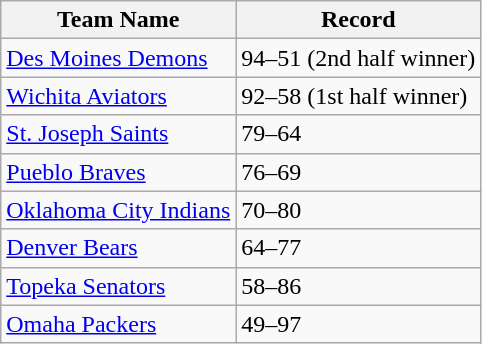<table class="wikitable">
<tr>
<th>Team Name</th>
<th>Record</th>
</tr>
<tr>
<td><a href='#'>Des Moines Demons</a></td>
<td>94–51 (2nd half winner)</td>
</tr>
<tr>
<td><a href='#'>Wichita Aviators</a></td>
<td>92–58 (1st half winner)</td>
</tr>
<tr>
<td><a href='#'>St. Joseph Saints</a></td>
<td>79–64</td>
</tr>
<tr>
<td><a href='#'>Pueblo Braves</a></td>
<td>76–69</td>
</tr>
<tr>
<td><a href='#'>Oklahoma City Indians</a></td>
<td>70–80</td>
</tr>
<tr>
<td><a href='#'>Denver Bears</a></td>
<td>64–77</td>
</tr>
<tr>
<td><a href='#'>Topeka Senators</a></td>
<td>58–86</td>
</tr>
<tr>
<td><a href='#'>Omaha Packers</a></td>
<td>49–97</td>
</tr>
</table>
